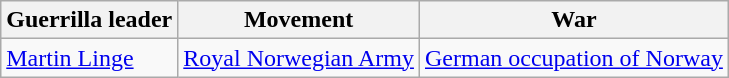<table class="wikitable">
<tr>
<th>Guerrilla leader</th>
<th>Movement</th>
<th>War</th>
</tr>
<tr>
<td><a href='#'>Martin Linge</a></td>
<td><a href='#'>Royal Norwegian Army</a></td>
<td><a href='#'>German occupation of Norway</a></td>
</tr>
</table>
